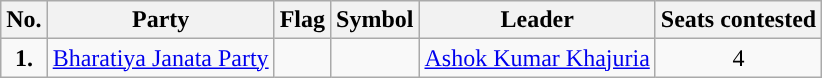<table class="wikitable">
<tr>
<th>No.</th>
<th>Party</th>
<th>Flag</th>
<th>Symbol</th>
<th>Leader</th>
<th>Seats contested</th>
</tr>
<tr>
<td ! style="text-align:center; background:"><strong>1.</strong></td>
<td style="text-align:center"><a href='#'>Bharatiya Janata Party</a></td>
<td></td>
<td></td>
<td style="text-align:center"><a href='#'>Ashok Kumar Khajuria</a></td>
<td style="text-align:center">4</td>
</tr>
</table>
